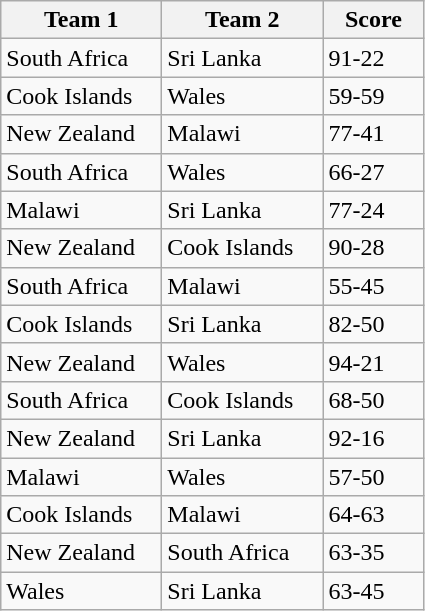<table class="wikitable" style="font-size: 100%">
<tr>
<th width=100>Team 1</th>
<th width=100>Team 2</th>
<th width=60>Score</th>
</tr>
<tr>
<td>South Africa</td>
<td>Sri Lanka</td>
<td>91-22</td>
</tr>
<tr>
<td>Cook Islands</td>
<td>Wales</td>
<td>59-59</td>
</tr>
<tr>
<td>New Zealand</td>
<td>Malawi</td>
<td>77-41</td>
</tr>
<tr>
<td>South Africa</td>
<td>Wales</td>
<td>66-27</td>
</tr>
<tr>
<td>Malawi</td>
<td>Sri Lanka</td>
<td>77-24</td>
</tr>
<tr>
<td>New Zealand</td>
<td>Cook Islands</td>
<td>90-28</td>
</tr>
<tr>
<td>South Africa</td>
<td>Malawi</td>
<td>55-45</td>
</tr>
<tr>
<td>Cook Islands</td>
<td>Sri Lanka</td>
<td>82-50</td>
</tr>
<tr>
<td>New Zealand</td>
<td>Wales</td>
<td>94-21</td>
</tr>
<tr>
<td>South Africa</td>
<td>Cook Islands</td>
<td>68-50</td>
</tr>
<tr>
<td>New Zealand</td>
<td>Sri Lanka</td>
<td>92-16</td>
</tr>
<tr>
<td>Malawi</td>
<td>Wales</td>
<td>57-50</td>
</tr>
<tr>
<td>Cook Islands</td>
<td>Malawi</td>
<td>64-63</td>
</tr>
<tr>
<td>New Zealand</td>
<td>South Africa</td>
<td>63-35</td>
</tr>
<tr>
<td>Wales</td>
<td>Sri Lanka</td>
<td>63-45</td>
</tr>
</table>
